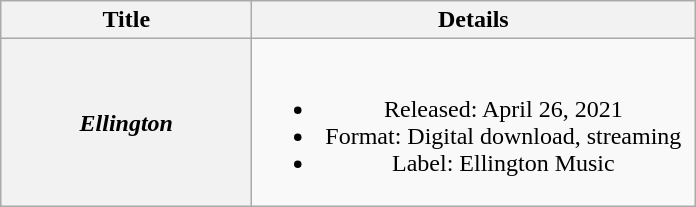<table class="wikitable plainrowheaders" style="text-align:center;">
<tr>
<th scope="col" style="width:10em;">Title</th>
<th scope="col" style="width:18em;">Details</th>
</tr>
<tr>
<th scope="row"><em>Ellington</em></th>
<td><br><ul><li>Released: April 26, 2021</li><li>Format: Digital download, streaming</li><li>Label: Ellington Music</li></ul></td>
</tr>
</table>
